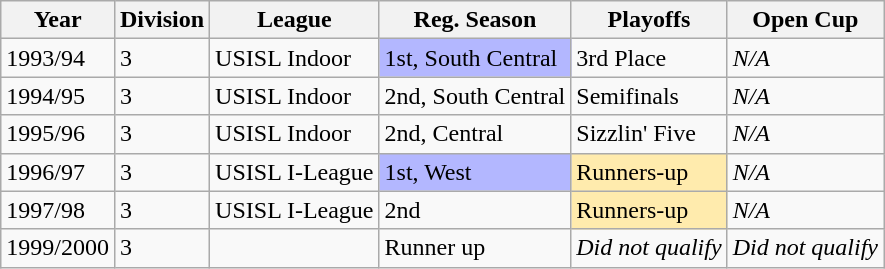<table class="wikitable">
<tr>
<th>Year</th>
<th>Division</th>
<th>League</th>
<th>Reg. Season</th>
<th>Playoffs</th>
<th>Open Cup</th>
</tr>
<tr>
<td>1993/94</td>
<td>3</td>
<td>USISL Indoor</td>
<td bgcolor="B3B7FF">1st, South Central</td>
<td>3rd Place</td>
<td><em>N/A</em></td>
</tr>
<tr>
<td>1994/95</td>
<td>3</td>
<td>USISL Indoor</td>
<td>2nd, South Central</td>
<td>Semifinals</td>
<td><em>N/A</em></td>
</tr>
<tr>
<td>1995/96</td>
<td>3</td>
<td>USISL Indoor</td>
<td>2nd, Central</td>
<td>Sizzlin' Five</td>
<td><em>N/A</em></td>
</tr>
<tr>
<td>1996/97</td>
<td>3</td>
<td>USISL I-League</td>
<td bgcolor="B3B7FF">1st, West</td>
<td style="background:#ffebad;">Runners-up</td>
<td><em>N/A</em></td>
</tr>
<tr>
<td>1997/98</td>
<td>3</td>
<td>USISL I-League</td>
<td>2nd</td>
<td style="background:#ffebad;">Runners-up</td>
<td><em>N/A</em></td>
</tr>
<tr>
<td>1999/2000</td>
<td>3</td>
<td></td>
<td>Runner up</td>
<td><em>Did not qualify</em></td>
<td><em>Did not qualify</em></td>
</tr>
</table>
